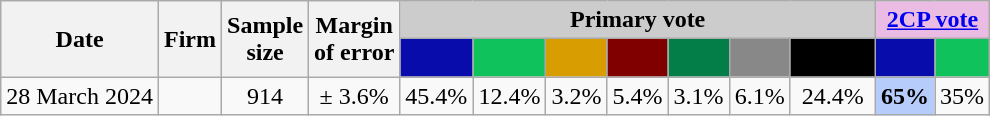<table class="nowrap wikitable tpl-blanktable" style=text-align:center>
<tr>
<th rowspan=2>Date</th>
<th rowspan=2>Firm</th>
<th rowspan=2>Sample<br>size</th>
<th rowspan=2>Margin<br>of error</th>
<th colspan=7 class=unsortable style=background:#ccc>Primary vote</th>
<th colspan=2 class=unsortable style=background:#ebbce3><a href='#'>2CP vote</a></th>
</tr>
<tr>
<th style=background:#080CAB></th>
<th style=background:#10C25B></th>
<th style=background:#d89d01></th>
<th style=background:maroon></th>
<th style=background:#047E49></th>
<th style=background:#888888></th>
<th style=background:black><span>Unsure</span></th>
<th style=background:#080CAB></th>
<th style=background:#10C25B></th>
</tr>
<tr>
<td>28 March 2024</td>
<td style="text-align:left;"></td>
<td>914</td>
<td>± 3.6%</td>
<td>45.4%</td>
<td>12.4%</td>
<td>3.2%</td>
<td>5.4%</td>
<td>3.1%</td>
<td>6.1%</td>
<td>24.4%</td>
<th style=background:#B6CDFB><strong>65%</strong></th>
<td>35%</td>
</tr>
</table>
